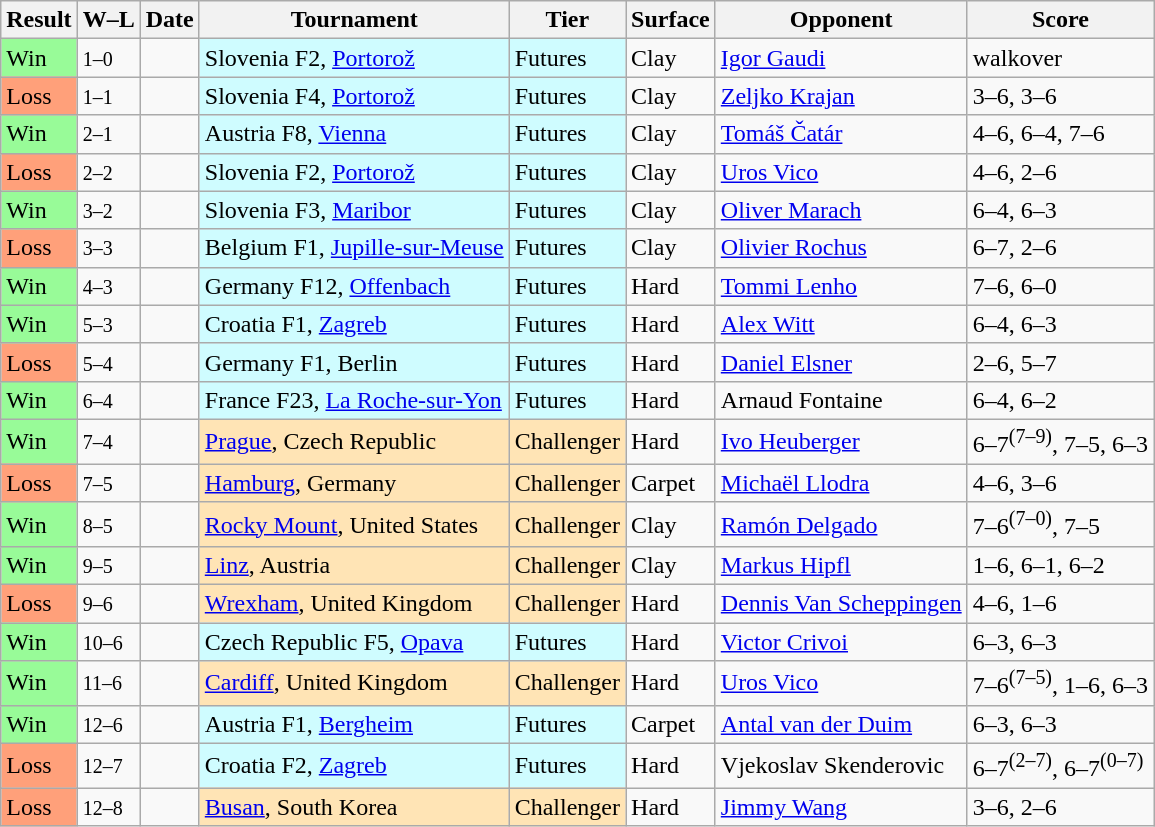<table class="sortable wikitable">
<tr>
<th>Result</th>
<th class="unsortable">W–L</th>
<th>Date</th>
<th>Tournament</th>
<th>Tier</th>
<th>Surface</th>
<th>Opponent</th>
<th class="unsortable">Score</th>
</tr>
<tr>
<td bgcolor=98fb98>Win</td>
<td><small>1–0</small></td>
<td></td>
<td bgcolor=cffcff>Slovenia F2, <a href='#'>Portorož</a></td>
<td bgcolor=cffcff>Futures</td>
<td>Clay</td>
<td> <a href='#'>Igor Gaudi</a></td>
<td>walkover</td>
</tr>
<tr>
<td bgcolor=ffa07a>Loss</td>
<td><small>1–1</small></td>
<td></td>
<td bgcolor=cffcff>Slovenia F4, <a href='#'>Portorož</a></td>
<td bgcolor=cffcff>Futures</td>
<td>Clay</td>
<td> <a href='#'>Zeljko Krajan</a></td>
<td>3–6, 3–6</td>
</tr>
<tr>
<td bgcolor=98fb98>Win</td>
<td><small>2–1</small></td>
<td></td>
<td bgcolor=cffcff>Austria F8, <a href='#'>Vienna</a></td>
<td bgcolor=cffcff>Futures</td>
<td>Clay</td>
<td> <a href='#'>Tomáš Čatár</a></td>
<td>4–6, 6–4, 7–6</td>
</tr>
<tr>
<td bgcolor=ffa07a>Loss</td>
<td><small>2–2</small></td>
<td></td>
<td bgcolor=cffcff>Slovenia F2, <a href='#'>Portorož</a></td>
<td bgcolor=cffcff>Futures</td>
<td>Clay</td>
<td> <a href='#'>Uros Vico</a></td>
<td>4–6, 2–6</td>
</tr>
<tr>
<td bgcolor=98fb98>Win</td>
<td><small>3–2</small></td>
<td></td>
<td bgcolor=cffcff>Slovenia F3, <a href='#'>Maribor</a></td>
<td bgcolor=cffcff>Futures</td>
<td>Clay</td>
<td> <a href='#'>Oliver Marach</a></td>
<td>6–4, 6–3</td>
</tr>
<tr>
<td bgcolor=ffa07a>Loss</td>
<td><small>3–3</small></td>
<td></td>
<td bgcolor=cffcff>Belgium F1, <a href='#'>Jupille-sur-Meuse</a></td>
<td bgcolor=cffcff>Futures</td>
<td>Clay</td>
<td> <a href='#'>Olivier Rochus</a></td>
<td>6–7, 2–6</td>
</tr>
<tr>
<td bgcolor=98fb98>Win</td>
<td><small>4–3</small></td>
<td></td>
<td bgcolor=cffcff>Germany F12, <a href='#'>Offenbach</a></td>
<td bgcolor=cffcff>Futures</td>
<td>Hard</td>
<td> <a href='#'>Tommi Lenho</a></td>
<td>7–6, 6–0</td>
</tr>
<tr>
<td bgcolor=98fb98>Win</td>
<td><small>5–3</small></td>
<td></td>
<td bgcolor=cffcff>Croatia F1, <a href='#'>Zagreb</a></td>
<td bgcolor=cffcff>Futures</td>
<td>Hard</td>
<td> <a href='#'>Alex Witt</a></td>
<td>6–4, 6–3</td>
</tr>
<tr>
<td bgcolor=ffa07a>Loss</td>
<td><small>5–4</small></td>
<td></td>
<td bgcolor=cffcff>Germany F1, Berlin</td>
<td bgcolor=cffcff>Futures</td>
<td>Hard</td>
<td> <a href='#'>Daniel Elsner</a></td>
<td>2–6, 5–7</td>
</tr>
<tr>
<td bgcolor=98fb98>Win</td>
<td><small>6–4</small></td>
<td></td>
<td bgcolor=cffcff>France F23, <a href='#'>La Roche-sur-Yon</a></td>
<td bgcolor=cffcff>Futures</td>
<td>Hard</td>
<td> Arnaud Fontaine</td>
<td>6–4, 6–2</td>
</tr>
<tr>
<td bgcolor=98fb98>Win</td>
<td><small>7–4</small></td>
<td></td>
<td bgcolor=moccasin><a href='#'>Prague</a>, Czech Republic</td>
<td bgcolor=moccasin>Challenger</td>
<td>Hard</td>
<td> <a href='#'>Ivo Heuberger</a></td>
<td>6–7<sup>(7–9)</sup>, 7–5, 6–3</td>
</tr>
<tr>
<td bgcolor=ffa07a>Loss</td>
<td><small>7–5</small></td>
<td></td>
<td bgcolor=moccasin><a href='#'>Hamburg</a>, Germany</td>
<td bgcolor=moccasin>Challenger</td>
<td>Carpet</td>
<td> <a href='#'>Michaël Llodra</a></td>
<td>4–6, 3–6</td>
</tr>
<tr>
<td bgcolor=98fb98>Win</td>
<td><small>8–5</small></td>
<td></td>
<td bgcolor=moccasin><a href='#'>Rocky Mount</a>, United States</td>
<td bgcolor=moccasin>Challenger</td>
<td>Clay</td>
<td> <a href='#'>Ramón Delgado</a></td>
<td>7–6<sup>(7–0)</sup>, 7–5</td>
</tr>
<tr>
<td bgcolor=98fb98>Win</td>
<td><small>9–5</small></td>
<td></td>
<td bgcolor=moccasin><a href='#'>Linz</a>, Austria</td>
<td bgcolor=moccasin>Challenger</td>
<td>Clay</td>
<td> <a href='#'>Markus Hipfl</a></td>
<td>1–6, 6–1, 6–2</td>
</tr>
<tr>
<td bgcolor=ffa07a>Loss</td>
<td><small>9–6</small></td>
<td></td>
<td bgcolor=moccasin><a href='#'>Wrexham</a>, United Kingdom</td>
<td bgcolor=moccasin>Challenger</td>
<td>Hard</td>
<td> <a href='#'>Dennis Van Scheppingen</a></td>
<td>4–6, 1–6</td>
</tr>
<tr>
<td bgcolor=98fb98>Win</td>
<td><small>10–6</small></td>
<td></td>
<td bgcolor=cffcff>Czech Republic F5, <a href='#'>Opava</a></td>
<td bgcolor=cffcff>Futures</td>
<td>Hard</td>
<td> <a href='#'>Victor Crivoi</a></td>
<td>6–3, 6–3</td>
</tr>
<tr>
<td bgcolor=98fb98>Win</td>
<td><small>11–6</small></td>
<td></td>
<td bgcolor=moccasin><a href='#'>Cardiff</a>, United Kingdom</td>
<td bgcolor=moccasin>Challenger</td>
<td>Hard</td>
<td> <a href='#'>Uros Vico</a></td>
<td>7–6<sup>(7–5)</sup>, 1–6, 6–3</td>
</tr>
<tr>
<td bgcolor=98fb98>Win</td>
<td><small>12–6</small></td>
<td></td>
<td bgcolor=cffcff>Austria F1, <a href='#'>Bergheim</a></td>
<td bgcolor=cffcff>Futures</td>
<td>Carpet</td>
<td> <a href='#'>Antal van der Duim</a></td>
<td>6–3, 6–3</td>
</tr>
<tr>
<td bgcolor=ffa07a>Loss</td>
<td><small>12–7</small></td>
<td></td>
<td bgcolor=cffcff>Croatia F2, <a href='#'>Zagreb</a></td>
<td bgcolor=cffcff>Futures</td>
<td>Hard</td>
<td> Vjekoslav Skenderovic</td>
<td>6–7<sup>(2–7)</sup>, 6–7<sup>(0–7)</sup></td>
</tr>
<tr>
<td bgcolor=ffa07a>Loss</td>
<td><small>12–8</small></td>
<td></td>
<td bgcolor=moccasin><a href='#'>Busan</a>, South Korea</td>
<td bgcolor=moccasin>Challenger</td>
<td>Hard</td>
<td> <a href='#'>Jimmy Wang</a></td>
<td>3–6, 2–6</td>
</tr>
</table>
